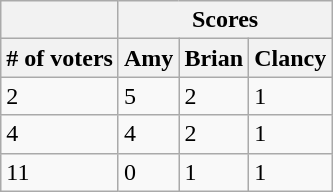<table class="wikitable">
<tr>
<th></th>
<th colspan=3>Scores</th>
</tr>
<tr>
<th># of voters</th>
<th>Amy</th>
<th>Brian</th>
<th>Clancy</th>
</tr>
<tr>
<td>2</td>
<td>5</td>
<td>2</td>
<td>1</td>
</tr>
<tr>
<td>4</td>
<td>4</td>
<td>2</td>
<td>1</td>
</tr>
<tr>
<td>11</td>
<td>0</td>
<td>1</td>
<td>1</td>
</tr>
</table>
